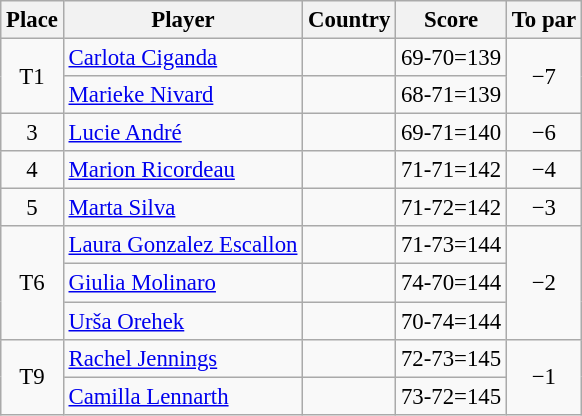<table class="wikitable" style="font-size:95%;">
<tr>
<th>Place</th>
<th>Player</th>
<th>Country</th>
<th>Score</th>
<th>To par</th>
</tr>
<tr>
<td rowspan="2" align=center>T1</td>
<td><a href='#'>Carlota Ciganda</a></td>
<td></td>
<td align="center">69-70=139</td>
<td rowspan="2" align="center">−7</td>
</tr>
<tr>
<td><a href='#'>Marieke Nivard</a></td>
<td></td>
<td>68-71=139</td>
</tr>
<tr>
<td align="center">3</td>
<td><a href='#'>Lucie André</a></td>
<td></td>
<td align="center">69-71=140</td>
<td align="center">−6</td>
</tr>
<tr>
<td align="center">4</td>
<td><a href='#'>Marion Ricordeau</a></td>
<td></td>
<td align="center">71-71=142</td>
<td align="center">−4</td>
</tr>
<tr>
<td align=center>5</td>
<td><a href='#'>Marta Silva</a></td>
<td></td>
<td align="center">71-72=142</td>
<td align=center>−3</td>
</tr>
<tr>
<td rowspan="3" align="center">T6</td>
<td><a href='#'>Laura Gonzalez Escallon</a></td>
<td></td>
<td align="center">71-73=144</td>
<td rowspan="3" align="center">−2</td>
</tr>
<tr>
<td><a href='#'>Giulia Molinaro</a></td>
<td></td>
<td align="center">74-70=144</td>
</tr>
<tr>
<td><a href='#'>Urša Orehek</a></td>
<td></td>
<td align="center">70-74=144</td>
</tr>
<tr>
<td rowspan="2" align="center">T9</td>
<td><a href='#'>Rachel Jennings</a></td>
<td></td>
<td align="center">72-73=145</td>
<td rowspan="2" align="center">−1</td>
</tr>
<tr>
<td><a href='#'>Camilla Lennarth</a></td>
<td></td>
<td align="center">73-72=145</td>
</tr>
</table>
